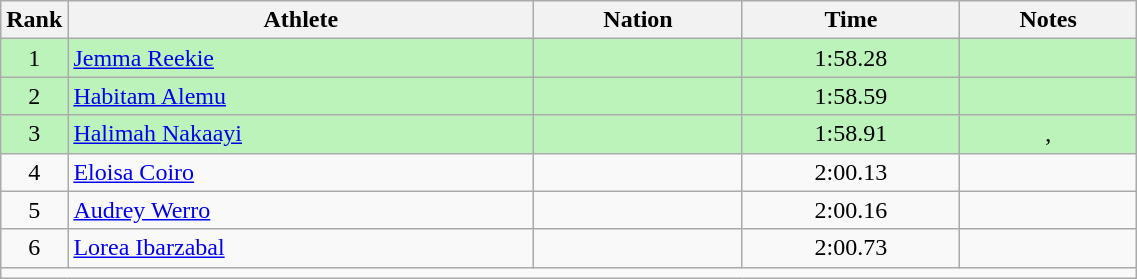<table class="wikitable sortable" style="text-align:center;width: 60%;">
<tr>
<th scope="col" style="width: 10px;">Rank</th>
<th scope="col">Athlete</th>
<th scope="col">Nation</th>
<th scope="col">Time</th>
<th scope="col">Notes</th>
</tr>
<tr bgcolor=bbf3bb>
<td>1</td>
<td align=left><a href='#'>Jemma Reekie</a></td>
<td align=left></td>
<td>1:58.28</td>
<td></td>
</tr>
<tr bgcolor=bbf3bb>
<td>2</td>
<td align=left><a href='#'>Habitam Alemu</a></td>
<td align=left></td>
<td>1:58.59</td>
<td></td>
</tr>
<tr bgcolor=bbf3bb>
<td>3</td>
<td align=left><a href='#'>Halimah Nakaayi</a></td>
<td align=left></td>
<td>1:58.91</td>
<td>, </td>
</tr>
<tr>
<td>4</td>
<td align=left><a href='#'>Eloisa Coiro</a></td>
<td align=left></td>
<td>2:00.13</td>
<td></td>
</tr>
<tr>
<td>5</td>
<td align=left><a href='#'>Audrey Werro</a></td>
<td align=left></td>
<td>2:00.16</td>
<td></td>
</tr>
<tr>
<td>6</td>
<td align=left><a href='#'>Lorea Ibarzabal</a></td>
<td align=left></td>
<td>2:00.73</td>
<td></td>
</tr>
<tr class="sortbottom">
<td colspan="5"></td>
</tr>
</table>
